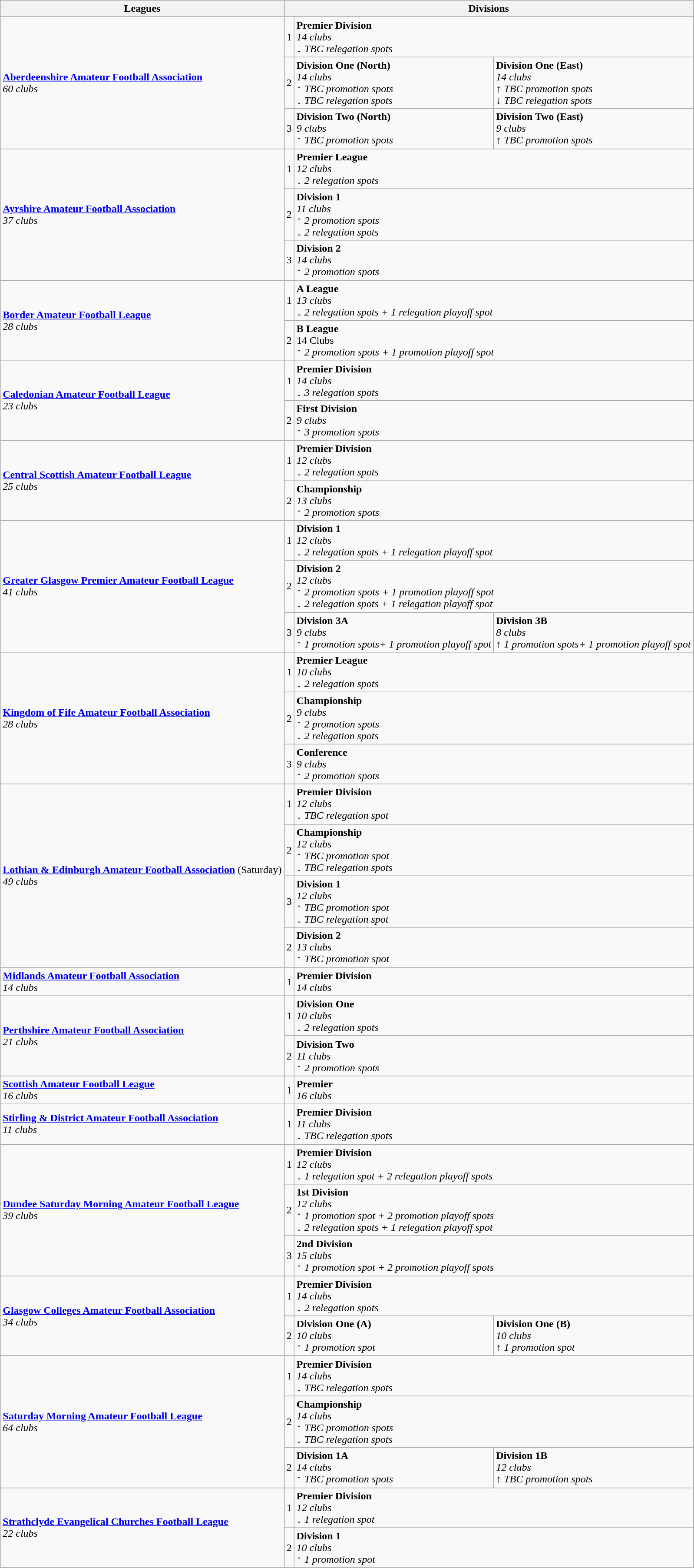<table class="wikitable">
<tr>
<th>Leagues</th>
<th colspan="4">Divisions</th>
</tr>
<tr>
<td rowspan="3"><strong><a href='#'>Aberdeenshire Amateur Football Association</a></strong><br><em>60 clubs</em></td>
<td>1</td>
<td colspan="3"><strong>Premier Division</strong><br><em>14 clubs</em><br><em>↓ TBC relegation spots</em></td>
</tr>
<tr>
<td>2</td>
<td><strong>Division One (North)</strong><br><em>14 clubs</em><br><em>↑ TBC promotion spots</em><br><em>↓ TBC relegation spots</em></td>
<td colspan="2"><strong>Division One (East)</strong><br><em>14 clubs</em><br><em>↑ TBC promotion spots</em><br><em>↓ TBC relegation spots</em></td>
</tr>
<tr>
<td>3</td>
<td><strong>Division Two (North)</strong><br><em>9 clubs</em><br><em>↑ TBC promotion spots</em></td>
<td colspan="2"><strong>Division Two (East)</strong><br><em>9 clubs</em><br><em>↑ TBC promotion spots</em></td>
</tr>
<tr>
<td rowspan="3"><strong><a href='#'>Ayrshire Amateur Football Association</a></strong><br><em>37 clubs</em></td>
<td>1</td>
<td colspan="3"><strong>Premier League</strong><br><em>12 clubs</em><br><em>↓ 2 relegation spots</em></td>
</tr>
<tr>
<td>2</td>
<td colspan="3"><strong>Division 1</strong><br><em>11 clubs</em><br><em>↑ 2 promotion spots</em><br><em>↓ 2 relegation spots</em></td>
</tr>
<tr>
<td>3</td>
<td colspan="3"><strong>Division 2</strong><br><em>14 clubs</em><br><em>↑ 2 promotion spots</em></td>
</tr>
<tr>
<td rowspan="2"><strong><a href='#'>Border Amateur Football League</a></strong><br><em>28 clubs</em></td>
<td>1</td>
<td colspan="3"><strong>A League</strong><br><em>13 clubs</em><br><em>↓ 2 relegation spots + 1 relegation playoff spot</em></td>
</tr>
<tr>
<td>2</td>
<td colspan="3"><strong>B League</strong><br>14 Clubs<br><em>↑ 2 promotion spots + 1 promotion playoff spot</em></td>
</tr>
<tr>
<td rowspan="2"><strong><a href='#'>Caledonian Amateur Football League</a></strong><br><em>23 clubs</em></td>
<td>1</td>
<td colspan="3"><strong>Premier Division</strong><br><em>14 clubs</em><br><em>↓ 3 relegation spots</em></td>
</tr>
<tr>
<td>2</td>
<td colspan="3"><strong>First Division</strong><br><em>9 clubs</em><br><em>↑ 3 promotion spots</em></td>
</tr>
<tr>
<td rowspan="2"><strong><a href='#'>Central Scottish Amateur Football League</a></strong><br><em>25 clubs</em></td>
<td>1</td>
<td colspan="3"><strong>Premier Division</strong><br><em>12 clubs</em><br><em>↓ 2 relegation spots</em></td>
</tr>
<tr>
<td>2</td>
<td colspan="3"><strong>Championship</strong><br><em>13 clubs</em><br><em>↑ 2 promotion spots</em></td>
</tr>
<tr>
<td rowspan="3"><strong><a href='#'>Greater Glasgow Premier Amateur Football League</a></strong><br><em>41 clubs</em></td>
<td>1</td>
<td colspan="3"><strong>Division 1</strong><br><em>12 clubs</em><br><em>↓ 2 relegation spots + 1 relegation playoff spot</em></td>
</tr>
<tr>
<td>2</td>
<td colspan="3"><strong>Division 2</strong><br><em>12 clubs</em><br><em>↑ 2 promotion spots + 1 promotion playoff spot</em><br><em>↓ 2 relegation spots + 1 relegation playoff spot</em></td>
</tr>
<tr>
<td>3</td>
<td><strong>Division 3A</strong><br><em>9 clubs</em><br><em>↑ 1 promotion spots+ 1 promotion playoff spot</em></td>
<td colspan="2"><strong>Division 3B</strong><br><em>8 clubs</em><br><em>↑ 1 promotion spots+ 1 promotion playoff spot</em></td>
</tr>
<tr>
<td rowspan="3"><a href='#'><strong>Kingdom of Fife Amateur Football Association</strong></a><br><em>28 clubs</em></td>
<td>1</td>
<td colspan="3"><strong>Premier League</strong><br><em>10 clubs</em><br><em>↓ 2 relegation spots</em></td>
</tr>
<tr>
<td>2</td>
<td colspan="3"><strong>Championship</strong><br><em>9 clubs</em><br><em>↑ 2 promotion spots</em><br><em>↓ 2 relegation spots</em></td>
</tr>
<tr>
<td>3</td>
<td colspan="3"><strong>Conference</strong><br><em>9 clubs</em><br><em>↑ 2 promotion spots</em></td>
</tr>
<tr>
<td rowspan="4"><strong><a href='#'>Lothian & Edinburgh Amateur Football Association</a></strong> (Saturday)<br><em>49 clubs</em></td>
<td>1</td>
<td colspan="3"><strong>Premier Division</strong><br><em>12 clubs</em><br><em>↓ TBC relegation spot</em></td>
</tr>
<tr>
<td>2</td>
<td colspan="3"><strong>Championship</strong><br><em>12 clubs</em><br><em>↑ TBC promotion spot</em><br><em>↓ TBC relegation spots</em></td>
</tr>
<tr>
<td>3</td>
<td colspan="3"><strong>Division 1</strong><br><em>12 clubs</em><br><em>↑ TBC promotion spot</em><br><em>↓ TBC relegation spot</em></td>
</tr>
<tr>
<td>2</td>
<td colspan="3"><strong>Division 2</strong><br><em>13 clubs</em><br><em>↑ TBC promotion spot</em></td>
</tr>
<tr>
<td><strong><a href='#'>Midlands Amateur Football Association</a></strong><br><em>14 clubs</em></td>
<td>1</td>
<td colspan="3"><strong>Premier Division</strong><br><em>14 clubs</em></td>
</tr>
<tr>
<td rowspan="2"><strong><a href='#'>Perthshire Amateur Football Association</a></strong><br><em>21 clubs</em></td>
<td>1</td>
<td colspan="3"><strong>Division One</strong><br><em>10 clubs</em><br><em>↓ 2 relegation spots</em></td>
</tr>
<tr>
<td>2</td>
<td colspan="3"><strong>Division Two</strong><br><em>11 clubs</em><br><em>↑ 2 promotion spots</em></td>
</tr>
<tr>
<td><strong><a href='#'>Scottish Amateur Football League</a></strong><br><em>16 clubs</em></td>
<td>1</td>
<td colspan="3"><strong>Premier</strong><br><em>16 clubs</em></td>
</tr>
<tr>
<td><strong><a href='#'>Stirling & District Amateur Football Association</a></strong><br><em>11 clubs</em></td>
<td>1</td>
<td colspan="3"><strong>Premier Division</strong><br><em>11 clubs</em><br><em>↓ TBC relegation spots</em></td>
</tr>
<tr>
<td rowspan="3"><strong><a href='#'>Dundee Saturday Morning Amateur Football League</a></strong><br><em>39 clubs</em></td>
<td>1</td>
<td colspan="3"><strong>Premier Division</strong><br><em>12 clubs</em><br><em>↓ 1 relegation spot + 2 relegation playoff spots</em></td>
</tr>
<tr>
<td>2</td>
<td colspan="3"><strong>1st Division</strong><br><em>12 clubs</em><br><em>↑ 1 promotion spot + 2 promotion playoff spots</em><br><em>↓ 2 relegation spots + 1 relegation playoff spot</em></td>
</tr>
<tr>
<td>3</td>
<td colspan="3"><strong>2nd Division</strong><br><em>15 clubs</em><br><em>↑ 1 promotion spot + 2 promotion playoff spots</em></td>
</tr>
<tr>
<td rowspan="2"><strong><a href='#'>Glasgow Colleges Amateur Football Association</a></strong><br><em>34 clubs</em></td>
<td>1</td>
<td colspan="3"><strong>Premier Division</strong><br><em>14 clubs</em><br><em>↓ 2 relegation spots</em></td>
</tr>
<tr>
<td>2</td>
<td><strong>Division One (A)</strong><br><em>10 clubs</em><br><em>↑ 1 promotion spot</em></td>
<td colspan="2"><strong>Division One (B)</strong><br><em>10 clubs</em><br><em>↑ 1 promotion spot</em></td>
</tr>
<tr>
<td rowspan="3"><a href='#'><strong>Saturday Morning Amateur Football League</strong></a><br><em>64 clubs</em></td>
<td>1</td>
<td colspan="3"><strong>Premier Division</strong><br><em>14 clubs</em><br><em>↓ TBC relegation spots</em></td>
</tr>
<tr>
<td>2</td>
<td colspan="3"><strong>Championship</strong><br><em>14 clubs</em><br><em>↑ TBC promotion spots</em><br><em>↓ TBC relegation spots</em></td>
</tr>
<tr>
<td>2</td>
<td><strong>Division 1A</strong><br><em>14 clubs</em><br><em>↑ TBC promotion spots</em></td>
<td colspan="2"><strong>Division 1B</strong><br><em>12 clubs</em><br><em>↑ TBC promotion spots</em></td>
</tr>
<tr>
<td rowspan="2"><strong><a href='#'>Strathclyde Evangelical Churches Football League</a></strong><br><em>22 clubs</em></td>
<td>1</td>
<td colspan="3"><strong>Premier Division</strong><br><em>12 clubs</em><br><em>↓ 1 relegation spot</em></td>
</tr>
<tr>
<td>2</td>
<td colspan="3"><strong>Division 1</strong><br><em>10 clubs</em><br><em>↑ 1 promotion spot</em></td>
</tr>
</table>
